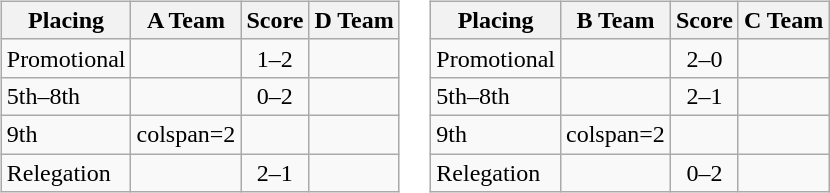<table>
<tr valign=top>
<td><br><table class=wikitable style="border:1px solid #AAAAAA;">
<tr>
<th>Placing</th>
<th>A Team</th>
<th>Score</th>
<th>D Team</th>
</tr>
<tr>
<td>Promotional</td>
<td></td>
<td align="center">1–2</td>
<td><strong></strong></td>
</tr>
<tr>
<td>5th–8th</td>
<td></td>
<td align="center">0–2</td>
<td><strong></strong></td>
</tr>
<tr>
<td>9th</td>
<td>colspan=2 </td>
<td></td>
</tr>
<tr>
<td>Relegation</td>
<td><strong></strong></td>
<td align="center">2–1</td>
<td><em></em></td>
</tr>
</table>
</td>
<td><br><table class=wikitable style="border:1px solid #AAAAAA;">
<tr>
<th>Placing</th>
<th>B Team</th>
<th>Score</th>
<th>C Team</th>
</tr>
<tr>
<td>Promotional</td>
<td><strong></strong></td>
<td align="center">2–0</td>
<td></td>
</tr>
<tr>
<td>5th–8th</td>
<td><strong></strong></td>
<td align="center">2–1</td>
<td></td>
</tr>
<tr>
<td>9th</td>
<td>colspan=2 </td>
<td></td>
</tr>
<tr>
<td>Relegation</td>
<td><em></em></td>
<td align="center">0–2</td>
<td><strong></strong></td>
</tr>
</table>
</td>
</tr>
</table>
